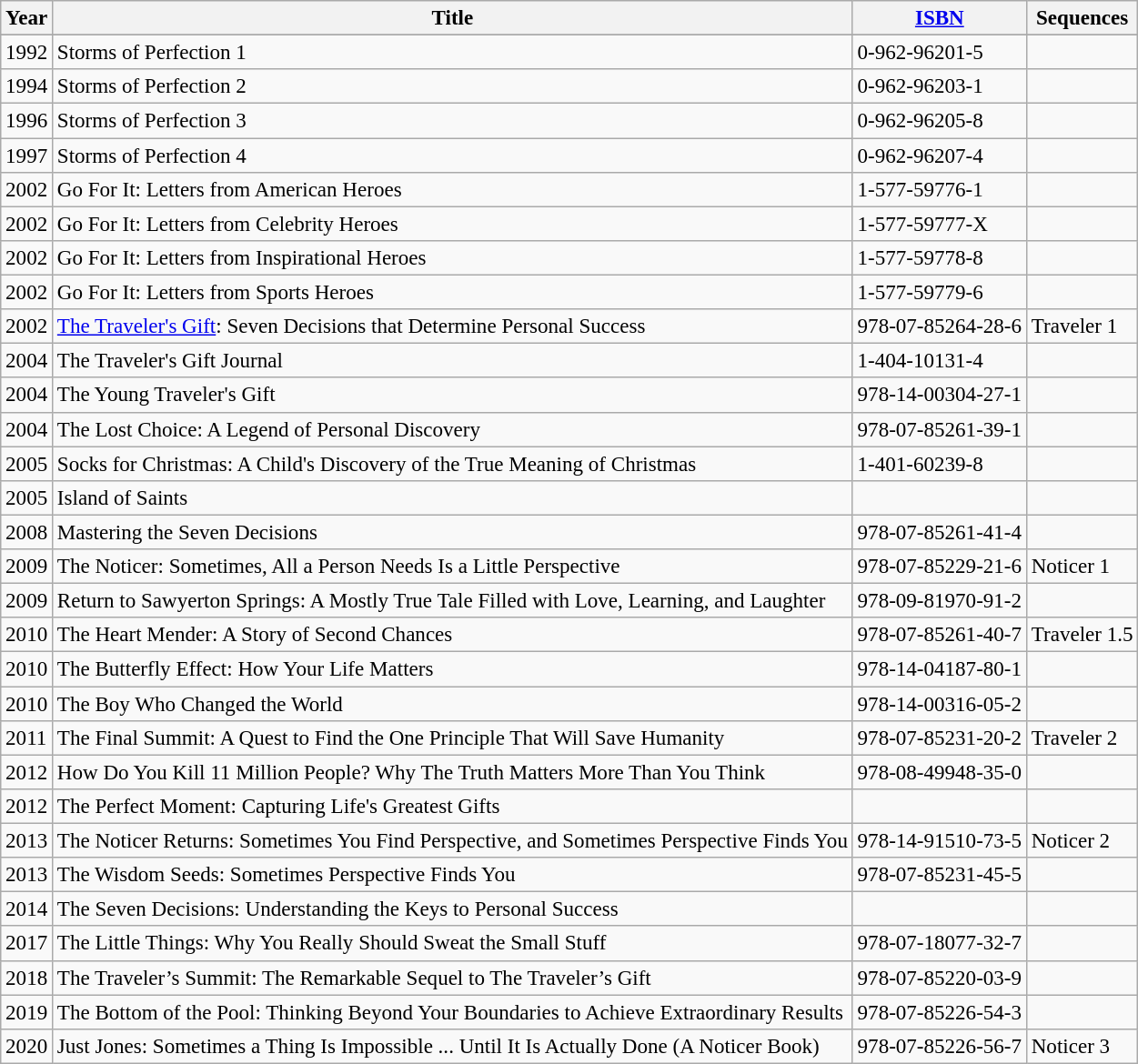<table class="wikitable sortable" border="2" style="text-align:left;font-size:96%">
<tr>
<th>Year</th>
<th>Title</th>
<th><a href='#'>ISBN</a></th>
<th>Sequences</th>
</tr>
<tr>
</tr>
<tr>
<td>1992</td>
<td>Storms of Perfection 1</td>
<td>0-962-96201-5</td>
<td></td>
</tr>
<tr>
<td>1994</td>
<td>Storms of Perfection 2</td>
<td>0-962-96203-1</td>
<td></td>
</tr>
<tr>
<td>1996</td>
<td>Storms of Perfection 3</td>
<td>0-962-96205-8</td>
<td></td>
</tr>
<tr>
<td>1997</td>
<td>Storms of Perfection 4</td>
<td>0-962-96207-4</td>
<td></td>
</tr>
<tr>
<td>2002</td>
<td>Go For It: Letters from American Heroes</td>
<td>1-577-59776-1</td>
<td></td>
</tr>
<tr>
<td>2002</td>
<td>Go For It: Letters from Celebrity Heroes</td>
<td>1-577-59777-X</td>
<td></td>
</tr>
<tr>
<td>2002</td>
<td>Go For It: Letters from Inspirational Heroes</td>
<td>1-577-59778-8</td>
</tr>
<tr>
<td>2002</td>
<td>Go For It: Letters from Sports Heroes</td>
<td>1-577-59779-6</td>
<td></td>
</tr>
<tr>
<td>2002</td>
<td><a href='#'>The Traveler's Gift</a>: Seven Decisions that Determine Personal Success</td>
<td>978-07-85264-28-6</td>
<td>Traveler 1</td>
</tr>
<tr>
<td>2004</td>
<td>The Traveler's Gift Journal</td>
<td>1-404-10131-4</td>
<td></td>
</tr>
<tr>
<td>2004</td>
<td>The Young Traveler's Gift</td>
<td>978-14-00304-27-1</td>
<td></td>
</tr>
<tr>
<td>2004</td>
<td>The Lost Choice: A Legend of Personal Discovery</td>
<td>978-07-85261-39-1</td>
<td></td>
</tr>
<tr>
<td>2005</td>
<td>Socks for Christmas: A Child's Discovery of the True Meaning of Christmas</td>
<td>1-401-60239-8</td>
<td></td>
</tr>
<tr>
<td>2005</td>
<td>Island of Saints</td>
<td></td>
<td></td>
</tr>
<tr>
<td>2008</td>
<td>Mastering the Seven Decisions</td>
<td>978-07-85261-41-4</td>
<td></td>
</tr>
<tr>
<td>2009</td>
<td>The Noticer: Sometimes, All a Person Needs Is a Little Perspective</td>
<td>978-07-85229-21-6</td>
<td>Noticer 1</td>
</tr>
<tr>
<td>2009</td>
<td>Return to Sawyerton Springs: A Mostly True Tale Filled with Love, Learning, and Laughter</td>
<td>978-09-81970-91-2</td>
<td></td>
</tr>
<tr>
<td>2010</td>
<td>The Heart Mender: A Story of Second Chances</td>
<td>978-07-85261-40-7</td>
<td>Traveler 1.5</td>
</tr>
<tr>
<td>2010</td>
<td>The Butterfly Effect: How Your Life Matters</td>
<td>978-14-04187-80-1</td>
<td></td>
</tr>
<tr>
<td>2010</td>
<td>The Boy Who Changed the World</td>
<td>978-14-00316-05-2</td>
<td></td>
</tr>
<tr>
<td>2011</td>
<td>The Final Summit: A Quest to Find the One Principle That Will Save Humanity</td>
<td>978-07-85231-20-2</td>
<td>Traveler 2</td>
</tr>
<tr>
<td>2012</td>
<td>How Do You Kill 11 Million People? Why The Truth Matters More Than You Think</td>
<td>978-08-49948-35-0</td>
<td></td>
</tr>
<tr>
<td>2012</td>
<td>The Perfect Moment: Capturing Life's Greatest Gifts</td>
<td></td>
<td></td>
</tr>
<tr>
<td>2013</td>
<td>The Noticer Returns: Sometimes You Find Perspective, and Sometimes Perspective Finds You</td>
<td>978-14-91510-73-5</td>
<td>Noticer 2</td>
</tr>
<tr>
<td>2013</td>
<td>The Wisdom Seeds: Sometimes Perspective Finds You</td>
<td>978-07-85231-45-5</td>
<td></td>
</tr>
<tr>
<td>2014</td>
<td>The Seven Decisions: Understanding the Keys to Personal Success</td>
<td></td>
<td></td>
</tr>
<tr>
<td>2017</td>
<td>The Little Things: Why You Really Should Sweat the Small Stuff</td>
<td>978-07-18077-32-7</td>
<td></td>
</tr>
<tr>
<td>2018</td>
<td>The Traveler’s Summit: The Remarkable Sequel to The Traveler’s Gift</td>
<td>978-07-85220-03-9</td>
<td></td>
</tr>
<tr>
<td>2019</td>
<td>The Bottom of the Pool: Thinking Beyond Your Boundaries to Achieve Extraordinary Results</td>
<td>978-07-85226-54-3</td>
<td></td>
</tr>
<tr>
<td>2020</td>
<td>Just Jones: Sometimes a Thing Is Impossible ... Until It Is Actually Done (A Noticer Book)</td>
<td>978-07-85226-56-7</td>
<td>Noticer 3</td>
</tr>
</table>
